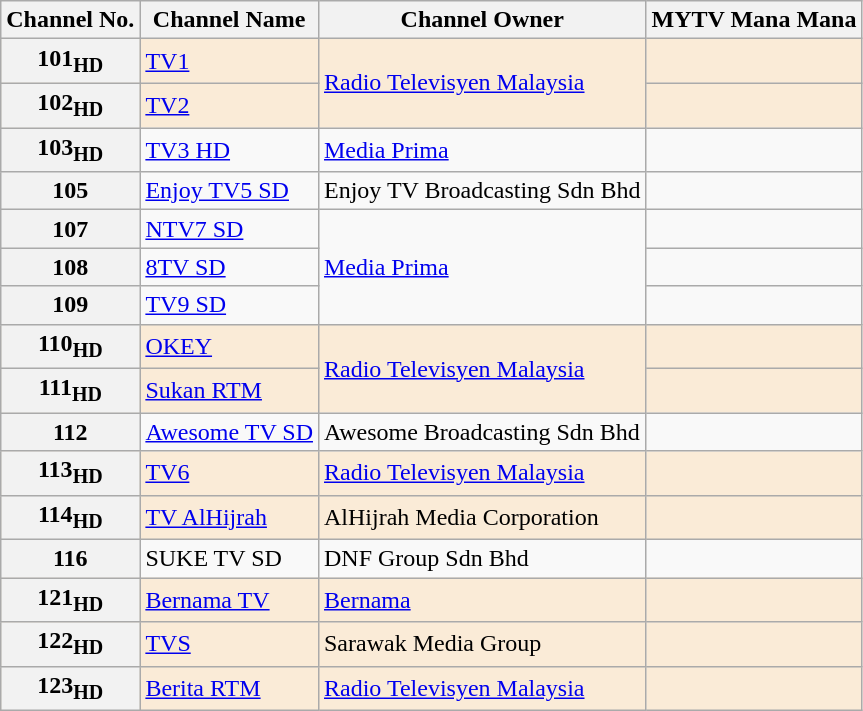<table class="wikitable">
<tr>
<th>Channel No.</th>
<th>Channel Name</th>
<th>Channel Owner</th>
<th>MYTV Mana Mana</th>
</tr>
<tr style="background:#faebd7">
<th>101<sub>HD</sub></th>
<td><a href='#'>TV1</a></td>
<td rowspan="2"><a href='#'>Radio Televisyen Malaysia</a></td>
<td></td>
</tr>
<tr style="background:#faebd7">
<th>102<sub>HD</sub></th>
<td><a href='#'>TV2</a></td>
<td></td>
</tr>
<tr -style="background:#faebd7">
<th>103<sub>HD</sub></th>
<td><a href='#'>TV3 HD</a></td>
<td><a href='#'>Media Prima</a></td>
<td></td>
</tr>
<tr>
<th>105</th>
<td><a href='#'>Enjoy TV5 SD</a></td>
<td>Enjoy TV Broadcasting Sdn Bhd</td>
<td></td>
</tr>
<tr>
<th>107</th>
<td><a href='#'>NTV7 SD</a></td>
<td rowspan=3><a href='#'>Media Prima</a></td>
<td></td>
</tr>
<tr>
<th>108</th>
<td><a href='#'>8TV SD</a></td>
<td></td>
</tr>
<tr>
<th>109</th>
<td><a href='#'>TV9 SD</a></td>
<td></td>
</tr>
<tr style="background:#faebd7">
<th>110<sub>HD</sub></th>
<td><a href='#'>OKEY</a></td>
<td rowspan="2"><a href='#'>Radio Televisyen Malaysia</a></td>
<td></td>
</tr>
<tr style="background:#faebd7">
<th>111<sub>HD</sub></th>
<td><a href='#'>Sukan RTM</a></td>
<td></td>
</tr>
<tr>
<th>112</th>
<td><a href='#'>Awesome TV SD</a></td>
<td>Awesome Broadcasting Sdn Bhd</td>
<td></td>
</tr>
<tr style="background:#faebd7">
<th>113<sub>HD</sub></th>
<td><a href='#'>TV6</a></td>
<td><a href='#'>Radio Televisyen Malaysia</a></td>
<td></td>
</tr>
<tr style="background:#faebd7">
<th>114<sub>HD</sub></th>
<td><a href='#'>TV AlHijrah</a></td>
<td>AlHijrah Media Corporation</td>
<td></td>
</tr>
<tr>
<th>116</th>
<td>SUKE TV SD</td>
<td>DNF Group Sdn Bhd</td>
<td></td>
</tr>
<tr style="background:#faebd7">
<th>121<sub>HD</sub></th>
<td><a href='#'>Bernama TV</a></td>
<td><a href='#'>Bernama</a></td>
<td></td>
</tr>
<tr style="background:#faebd7">
<th>122<sub>HD</sub></th>
<td><a href='#'>TVS</a></td>
<td>Sarawak Media Group</td>
<td></td>
</tr>
<tr style="background:#faebd7">
<th>123<sub>HD</sub></th>
<td><a href='#'>Berita RTM</a></td>
<td><a href='#'>Radio Televisyen Malaysia</a></td>
<td></td>
</tr>
</table>
